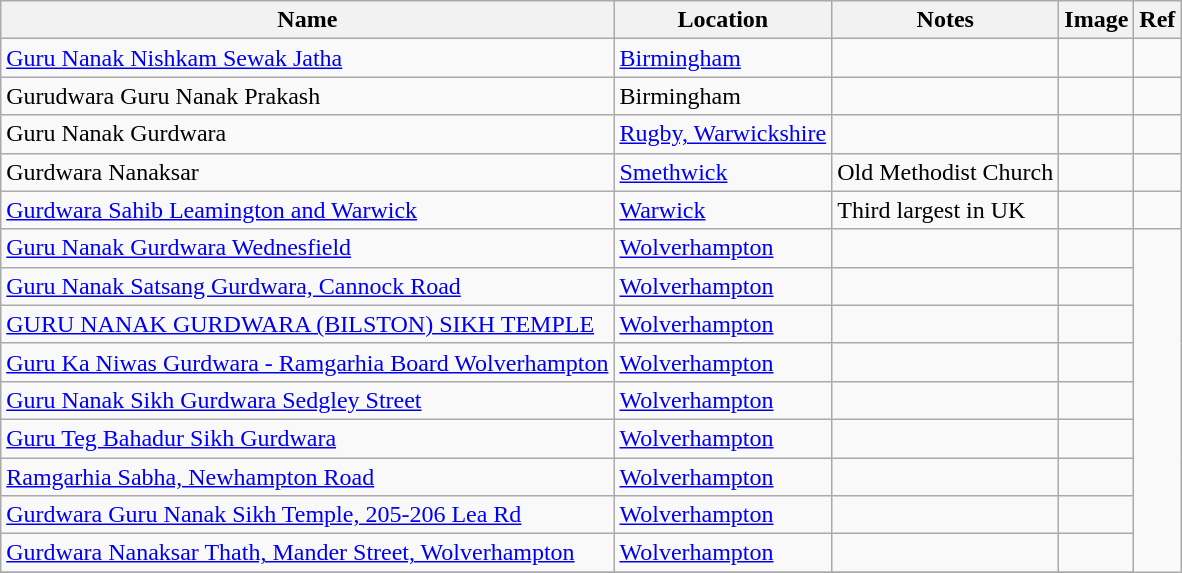<table class="wikitable sortable">
<tr>
<th>Name</th>
<th>Location</th>
<th>Notes</th>
<th>Image</th>
<th>Ref</th>
</tr>
<tr>
<td><a href='#'>Guru Nanak Nishkam Sewak Jatha</a></td>
<td><a href='#'>Birmingham</a></td>
<td></td>
<td></td>
<td></td>
</tr>
<tr>
<td>Gurudwara Guru Nanak Prakash</td>
<td>Birmingham</td>
<td></td>
<td></td>
<td></td>
</tr>
<tr>
<td>Guru Nanak Gurdwara</td>
<td><a href='#'>Rugby, Warwickshire</a></td>
<td></td>
<td></td>
<td></td>
</tr>
<tr>
<td>Gurdwara Nanaksar</td>
<td><a href='#'>Smethwick</a></td>
<td>Old Methodist Church</td>
<td></td>
<td></td>
</tr>
<tr>
<td><a href='#'>Gurdwara Sahib Leamington and Warwick</a></td>
<td><a href='#'>Warwick</a></td>
<td>Third largest in UK</td>
<td></td>
<td></td>
</tr>
<tr>
<td><a href='#'>Guru Nanak Gurdwara Wednesfield</a></td>
<td><a href='#'>Wolverhampton</a></td>
<td></td>
<td></td>
</tr>
<tr>
<td><a href='#'>Guru Nanak Satsang Gurdwara, Cannock Road </a></td>
<td><a href='#'>Wolverhampton</a></td>
<td></td>
<td></td>
</tr>
<tr>
<td><a href='#'>GURU NANAK GURDWARA (BILSTON) SIKH TEMPLE</a></td>
<td><a href='#'>Wolverhampton</a></td>
<td></td>
<td></td>
</tr>
<tr>
<td><a href='#'>Guru Ka Niwas Gurdwara - Ramgarhia Board Wolverhampton</a></td>
<td><a href='#'>Wolverhampton</a></td>
<td></td>
<td></td>
</tr>
<tr>
<td><a href='#'>Guru Nanak Sikh Gurdwara Sedgley Street</a></td>
<td><a href='#'>Wolverhampton</a></td>
<td></td>
<td></td>
</tr>
<tr>
<td><a href='#'>Guru Teg Bahadur Sikh Gurdwara</a></td>
<td><a href='#'>Wolverhampton</a></td>
<td></td>
<td></td>
</tr>
<tr>
<td><a href='#'>Ramgarhia Sabha, Newhampton Road</a></td>
<td><a href='#'>Wolverhampton</a></td>
<td></td>
<td></td>
</tr>
<tr>
<td><a href='#'>Gurdwara Guru Nanak Sikh Temple, 205-206 Lea Rd</a></td>
<td><a href='#'>Wolverhampton</a></td>
<td></td>
<td></td>
</tr>
<tr>
<td><a href='#'>Gurdwara Nanaksar Thath, Mander Street, Wolverhampton</a></td>
<td><a href='#'>Wolverhampton</a></td>
<td></td>
<td></td>
</tr>
<tr>
</tr>
</table>
